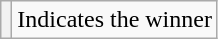<table class="wikitable">
<tr>
<th scope="row" style="text-align:center;" style="background:#FAEB86; height:20px; width:20px"></th>
<td>Indicates the winner</td>
</tr>
</table>
